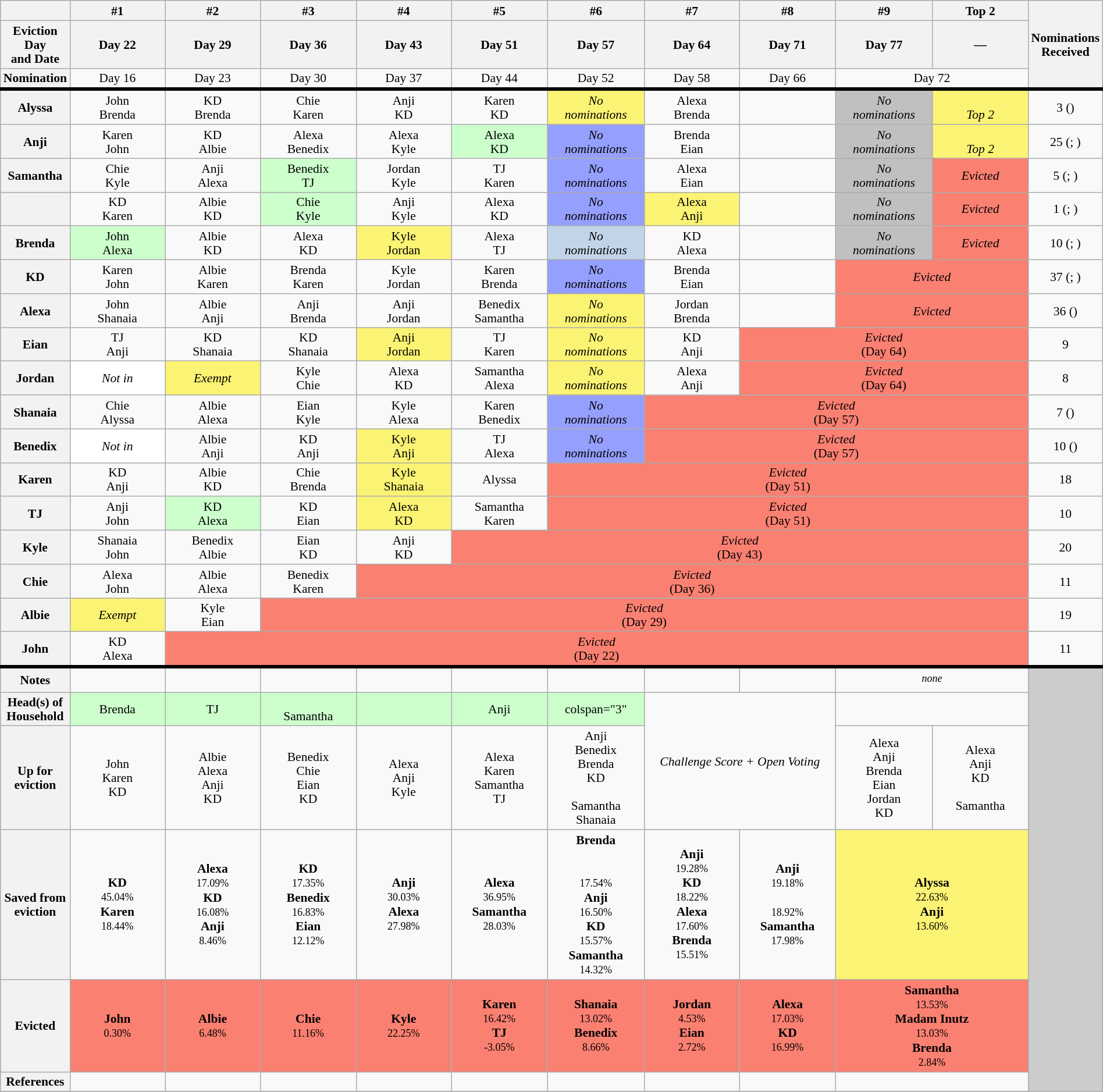<table class="wikitable" style="width:100%; text-align:center; font-size:90%; line-height:16px;">
<tr>
<th width="5%"></th>
<th width="9%">#1</th>
<th width="9%">#2</th>
<th width="9%">#3</th>
<th width="9%">#4</th>
<th width="9%">#5</th>
<th width="9%">#6</th>
<th width="9%">#7</th>
<th width="9%">#8</th>
<th width="9%">#9</th>
<th width="9%">Top 2</th>
<th width="5%" rowspan="3">Nominations<br>Received</th>
</tr>
<tr>
<th>Eviction Day<br>and Date</th>
<th>Day 22<br><small></small></th>
<th>Day 29<br><small></small></th>
<th>Day 36<br><small></small></th>
<th>Day 43<br><small></small></th>
<th>Day 51<br><small></small></th>
<th>Day 57<br><small></small></th>
<th>Day 64<br><small></small></th>
<th>Day 71<br><small></small></th>
<th>Day 77<br><small></small></th>
<th>—</th>
</tr>
<tr>
<th>Nomination <br></th>
<td>Day 16<br><small></small></td>
<td>Day 23<br><small></small></td>
<td>Day 30<br><small></small></td>
<td>Day 37<br><small></small></td>
<td>Day 44<br><small></small></td>
<td>Day 52<br><small></small></td>
<td>Day 58<br><small></small></td>
<td>Day 66<br><small></small></td>
<td colspan="2">Day 72<br><small></small></td>
</tr>
<tr style="border-top: 4px solid;">
<th>Alyssa</th>
<td>John<br>Brenda</td>
<td>KD<br>Brenda</td>
<td>Chie<br>Karen</td>
<td>Anji<br>KD</td>
<td>Karen<br>KD</td>
<td style="background:#FBF373;"><em>No<br>nominations</em></td>
<td>Alexa<br>Brenda</td>
<td><br></td>
<td style="background:#C0C0C0;"><em>No<br>nominations</em></td>
<td style="background:#FBF373;"><em><br>Top 2</em></td>
<td>3 ()</td>
</tr>
<tr>
<th>Anji</th>
<td>Karen<br>John</td>
<td>KD<br>Albie</td>
<td>Alexa<br>Benedix</td>
<td>Alexa<br>Kyle</td>
<td style="background:#CCFFCC;">Alexa<br>KD</td>
<td style="background:#959FFD;"><em>No<br>nominations</em></td>
<td>Brenda<br>Eian</td>
<td><br></td>
<td style="background:#C0C0C0;"><em>No<br>nominations</em></td>
<td style="background:#FBF373;"><em><br>Top 2</em></td>
<td>25 (; )</td>
</tr>
<tr>
<th>Samantha</th>
<td>Chie<br>Kyle</td>
<td>Anji<br>Alexa</td>
<td style="background:#CCFFCC;">Benedix<br>TJ</td>
<td>Jordan<br>Kyle</td>
<td>TJ<br>Karen</td>
<td style="background:#959FFD;"><em>No<br>nominations</em></td>
<td>Alexa<br>Eian</td>
<td><br></td>
<td style="background:#C0C0C0;"><em>No<br>nominations</em></td>
<td style="background:#FA8072"><em>Evicted</em><br></td>
<td>5 (; )</td>
</tr>
<tr>
<th></th>
<td>KD<br>Karen</td>
<td>Albie<br>KD</td>
<td style="background:#CCFFCC;">Chie<br>Kyle</td>
<td>Anji<br>Kyle</td>
<td>Alexa<br>KD</td>
<td style="background:#959FFD;"><em>No<br>nominations</em></td>
<td style="background:#FBF373;">Alexa<br>Anji</td>
<td><br></td>
<td style="background:#C0C0C0;"><em>No<br>nominations</em></td>
<td style="background:#FA8072"><em>Evicted</em><br></td>
<td>1 (; )</td>
</tr>
<tr>
<th>Brenda</th>
<td style="background:#CCFFCC;">John<br>Alexa</td>
<td>Albie<br>KD</td>
<td>Alexa<br>KD</td>
<td style="background:#FBF373;">Kyle<br>Jordan</td>
<td>Alexa<br>TJ</td>
<td style="background:#C2D5E8;"><em>No<br>nominations</em></td>
<td>KD<br>Alexa</td>
<td><br></td>
<td style="background:#C0C0C0;"><em>No<br>nominations</em></td>
<td style="background:#FA8072"><em>Evicted</em><br></td>
<td>10 (; )</td>
</tr>
<tr>
<th>KD</th>
<td>Karen<br>John</td>
<td>Albie<br>Karen</td>
<td>Brenda<br>Karen</td>
<td>Kyle<br>Jordan</td>
<td>Karen<br>Brenda</td>
<td style="background:#959FFD;"><em>No<br>nominations</em></td>
<td>Brenda<br>Eian</td>
<td><br></td>
<td colspan="2" style="background:#FA8072"><em>Evicted</em><br></td>
<td>37 (; )</td>
</tr>
<tr>
<th>Alexa</th>
<td>John<br>Shanaia</td>
<td>Albie<br>Anji</td>
<td>Anji<br>Brenda</td>
<td>Anji<br>Jordan</td>
<td>Benedix<br>Samantha</td>
<td style="background:#FBF373;"><em>No<br>nominations</em></td>
<td>Jordan<br>Brenda</td>
<td><br></td>
<td colspan="2" style="background:#FA8072"><em>Evicted</em><br></td>
<td>36 ()</td>
</tr>
<tr>
<th>Eian</th>
<td>TJ<br>Anji</td>
<td>KD<br>Shanaia</td>
<td>KD<br>Shanaia</td>
<td style="background:#FBF373;">Anji<br>Jordan</td>
<td>TJ<br>Karen</td>
<td style="background:#FBF373;"><em>No<br>nominations</em></td>
<td>KD<br>Anji</td>
<td colspan="3" style="background:#FA8072"><em>Evicted</em><br>(Day 64)</td>
<td>9</td>
</tr>
<tr>
<th>Jordan</th>
<td style="background:white"><em>Not in<br></em></td>
<td style="background:#FBF373;"><em>Exempt</em></td>
<td>Kyle<br>Chie</td>
<td>Alexa<br>KD</td>
<td>Samantha<br>Alexa</td>
<td style="background:#FBF373;"><em>No<br>nominations</em></td>
<td>Alexa<br>Anji</td>
<td colspan="3" style="background:#FA8072"><em>Evicted</em><br>(Day 64)</td>
<td>8</td>
</tr>
<tr>
<th>Shanaia</th>
<td>Chie<br>Alyssa</td>
<td>Albie<br>Alexa</td>
<td>Eian<br>Kyle</td>
<td>Kyle<br>Alexa</td>
<td>Karen<br>Benedix</td>
<td style="background:#959FFD;"><em>No<br>nominations</em></td>
<td colspan="4" style="background:#FA8072"><em>Evicted</em><br>(Day 57)</td>
<td>7 ()</td>
</tr>
<tr>
<th>Benedix</th>
<td style="background:white"><em>Not in<br></em></td>
<td>Albie<br>Anji</td>
<td>KD<br>Anji</td>
<td style="background:#FBF373;">Kyle<br>Anji</td>
<td>TJ<br>Alexa</td>
<td style="background:#959FFD;"><em>No<br>nominations</em></td>
<td colspan="4" style="background:#FA8072"><em>Evicted</em><br>(Day 57)</td>
<td>10 ()</td>
</tr>
<tr>
<th>Karen</th>
<td>KD<br>Anji</td>
<td>Albie<br>KD</td>
<td>Chie<br>Brenda</td>
<td style="background:#FBF373;">Kyle<br>Shanaia</td>
<td>Alyssa<br></td>
<td colspan="5" style="background:#FA8072"><em>Evicted</em><br>(Day 51)</td>
<td>18</td>
</tr>
<tr>
<th>TJ</th>
<td>Anji<br>John</td>
<td style="background:#CCFFCC;">KD<br>Alexa</td>
<td>KD<br>Eian</td>
<td style="background:#FBF373;">Alexa<br>KD</td>
<td>Samantha<br>Karen</td>
<td colspan="5" style="background:#FA8072"><em>Evicted</em><br>(Day 51)</td>
<td>10</td>
</tr>
<tr Brenda>
<th>Kyle</th>
<td>Shanaia<br>John</td>
<td>Benedix<br>Albie</td>
<td>Eian<br>KD</td>
<td>Anji<br>KD</td>
<td colspan="6" style="background:#FA8072"><em>Evicted</em><br>(Day 43)</td>
<td>20</td>
</tr>
<tr>
<th>Chie</th>
<td>Alexa<br>John</td>
<td>Albie<br>Alexa</td>
<td>Benedix<br>Karen</td>
<td colspan="7" style="background:#FA8072"><em>Evicted</em><br>(Day 36)</td>
<td>11</td>
</tr>
<tr>
<th>Albie</th>
<td style="background:#FBF373;"><em>Exempt</em></td>
<td>Kyle<br>Eian</td>
<td colspan="8" style="background:#FA8072"><em>Evicted</em><br>(Day 29)</td>
<td>19</td>
</tr>
<tr>
<th>John</th>
<td>KD<br>Alexa</td>
<td colspan="9" style="background:#FA8072"><em>Evicted</em><br>(Day 22)</td>
<td>11</td>
</tr>
<tr style="border-top: 4px solid;">
<th>Notes</th>
<td></td>
<td></td>
<td></td>
<td></td>
<td></td>
<td>  </td>
<td>   </td>
<td>  </td>
<td colspan="2"><sup><em>none</em></sup></td>
<td rowspan="8" style="background:#CCCCCC"></td>
</tr>
<tr style="background:#CCFFCC;">
<th>Head(s) of<br>Household</th>
<td>Brenda</td>
<td>TJ</td>
<td><br>Samantha</td>
<td></td>
<td>Anji</td>
<td>colspan="3" </td>
<td colspan="2" rowspan="2" style="background:#F8F9FA"><em>Challenge Score + Open Voting</em></td>
</tr>
<tr>
<th>Up for eviction</th>
<td>John<br>Karen<br>KD</td>
<td>Albie<br>Alexa<br>Anji<br>KD</td>
<td>Benedix<br>Chie<br>Eian<br>KD</td>
<td>Alexa<br>Anji<br>Kyle</td>
<td>Alexa<br>Karen<br>Samantha<br>TJ</td>
<td>Anji<br>Benedix<br>Brenda<br>KD<br><br>Samantha<br>Shanaia</td>
<td>Alexa<br>Anji<br>Brenda<br>Eian<br>Jordan<br>KD<br></td>
<td>Alexa<br>Anji<br>KD<br><br>Samantha</td>
</tr>
<tr>
<th>Saved from eviction</th>
<td><strong>KD</strong><br><small>45.04%</small><br><strong>Karen</strong><br><small>18.44%</small></td>
<td><strong>Alexa</strong><br><small>17.09%</small><br> <strong>KD</strong><br><small>16.08%</small><br> <strong>Anji</strong><br><small>8.46%</small></td>
<td><strong>KD</strong><br><small>17.35%</small><br> <strong>Benedix</strong><br><small>16.83%</small><br> <strong>Eian</strong><br><small>12.12%</small></td>
<td><strong>Anji</strong><br><small>30.03%</small><br><strong>Alexa</strong><br><small>27.98%</small></td>
<td><strong>Alexa</strong><br><small>36.95%</small><br><strong>Samantha</strong><br><small>28.03%</small></td>
<td><strong>Brenda</strong><br><small></small><br><strong></strong><br><small>17.54%</small><br><strong>Anji</strong><br><small>16.50%</small><br><strong>KD</strong><br><small>15.57%</small><br><strong>Samantha</strong><br><small>14.32%</small></td>
<td><strong>Anji</strong><br><small>19.28%</small><br><strong>KD</strong><br><small>18.22%</small><br><strong>Alexa</strong><br><small>17.60%</small><br><strong>Brenda</strong><br><small>15.51%</small></td>
<td><strong>Anji</strong><br><small>19.18%</small><br><strong></strong><br><small>18.92%</small><br><strong>Samantha</strong><br><small>17.98%</small></td>
<td colspan="2" style="background:#FBF373;"><strong>Alyssa</strong><br><small>22.63%</small><br><strong>Anji</strong><br><small>13.60%</small></td>
</tr>
<tr style="background:#FA8072">
<th>Evicted</th>
<td><strong>John</strong><br><small>0.30%</small></td>
<td><strong>Albie</strong><br><small>6.48%</small><br></td>
<td><strong>Chie</strong><br><small>11.16%</small><br></td>
<td><strong>Kyle</strong><br><small>22.25%</small><br></td>
<td><strong>Karen</strong><br><small>16.42%</small><br><strong>TJ</strong><br><small>-3.05%</small></td>
<td><strong>Shanaia</strong><br><small>13.02%</small><br><strong>Benedix</strong><br><small>8.66%</small></td>
<td><strong>Jordan</strong><br><small>4.53%</small><br><strong>Eian</strong><br><small>2.72%</small></td>
<td><strong>Alexa</strong><br><small>17.03%</small><br><strong>KD</strong><br><small>16.99%</small><br></td>
<td colspan="2"><strong>Samantha</strong><br><small>13.53%</small><br><strong>Madam Inutz</strong><br><small>13.03%</small><br><strong>Brenda</strong><br><small>2.84%</small></td>
</tr>
<tr>
<th>References</th>
<td></td>
<td></td>
<td></td>
<td></td>
<td></td>
<td></td>
<td></td>
<td></td>
<td colspan="2"></td>
</tr>
<tr>
</tr>
</table>
